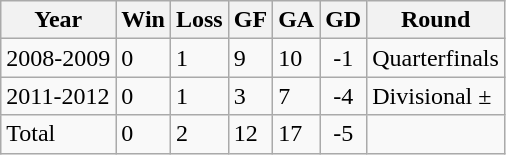<table class="wikitable">
<tr>
<th>Year</th>
<th>Win</th>
<th>Loss</th>
<th>GF</th>
<th>GA</th>
<th>GD</th>
<th>Round</th>
</tr>
<tr>
<td>2008-2009</td>
<td>0</td>
<td>1</td>
<td>9</td>
<td>10</td>
<td align="center">-1</td>
<td>Quarterfinals</td>
</tr>
<tr>
<td>2011-2012</td>
<td>0</td>
<td>1</td>
<td>3</td>
<td>7</td>
<td align="center">-4</td>
<td>Divisional ±</td>
</tr>
<tr>
<td>Total</td>
<td>0</td>
<td>2</td>
<td>12</td>
<td>17</td>
<td align="center">-5</td>
</tr>
</table>
